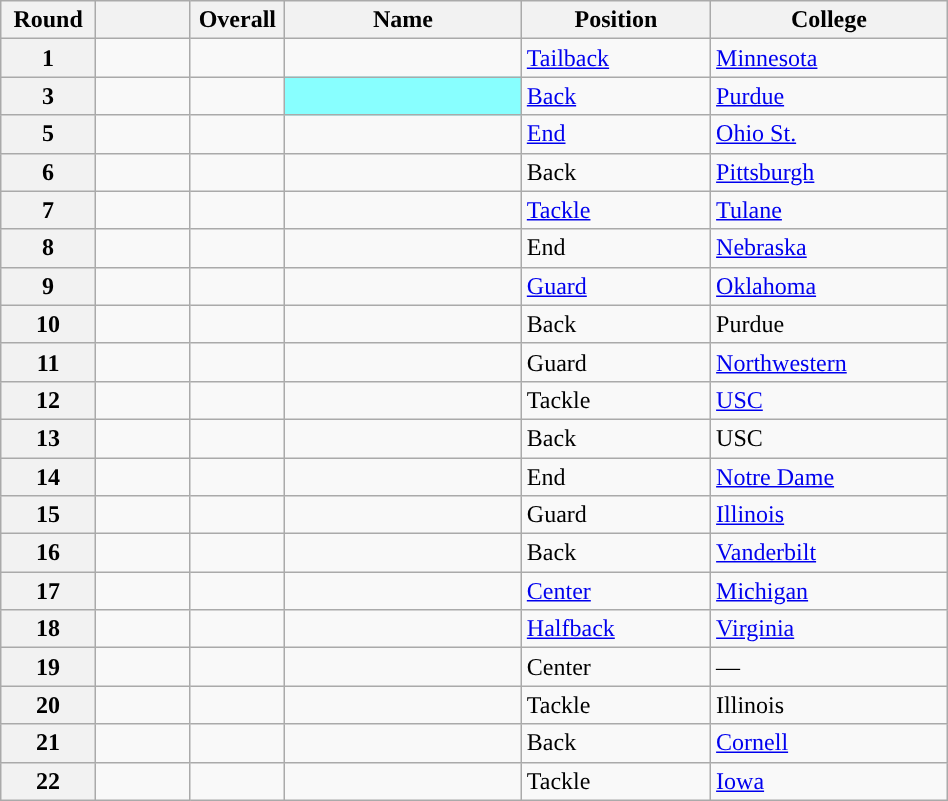<table class="wikitable sortable" style="width: 50%;">
<tr>
<th scope="col" style="width: 10%;">Round</th>
<th scope="col" style="width: 10%;"></th>
<th scope="col" style="width: 10%;">Overall</th>
<th scope="col" style="width: 25%;">Name</th>
<th scope="col" style="width: 20%;">Position</th>
<th scope="col" style="width: 25%;">College</th>
</tr>
<tr>
<th scope="row">1</th>
<td></td>
<td></td>
<td></td>
<td><a href='#'>Tailback</a></td>
<td><a href='#'>Minnesota</a></td>
</tr>
<tr>
<th scope="row">3</th>
<td></td>
<td></td>
<td style="background:#88FFFF;"> <sup></sup></td>
<td><a href='#'>Back</a></td>
<td><a href='#'>Purdue</a></td>
</tr>
<tr>
<th scope="row">5</th>
<td></td>
<td></td>
<td></td>
<td><a href='#'>End</a></td>
<td><a href='#'>Ohio St.</a></td>
</tr>
<tr>
<th scope="row">6</th>
<td></td>
<td></td>
<td></td>
<td>Back</td>
<td><a href='#'>Pittsburgh</a></td>
</tr>
<tr>
<th scope="row">7</th>
<td></td>
<td></td>
<td></td>
<td><a href='#'>Tackle</a></td>
<td><a href='#'>Tulane</a></td>
</tr>
<tr>
<th scope="row">8</th>
<td></td>
<td></td>
<td></td>
<td>End</td>
<td><a href='#'>Nebraska</a></td>
</tr>
<tr>
<th scope="row">9</th>
<td></td>
<td></td>
<td></td>
<td><a href='#'>Guard</a></td>
<td><a href='#'>Oklahoma</a></td>
</tr>
<tr>
<th scope="row">10</th>
<td></td>
<td></td>
<td></td>
<td>Back</td>
<td>Purdue</td>
</tr>
<tr>
<th scope="row">11</th>
<td></td>
<td></td>
<td></td>
<td>Guard</td>
<td><a href='#'>Northwestern</a></td>
</tr>
<tr>
<th scope="row">12</th>
<td></td>
<td></td>
<td></td>
<td>Tackle</td>
<td><a href='#'>USC</a></td>
</tr>
<tr>
<th scope="row">13</th>
<td></td>
<td></td>
<td></td>
<td>Back</td>
<td>USC</td>
</tr>
<tr>
<th scope="row">14</th>
<td></td>
<td></td>
<td></td>
<td>End</td>
<td><a href='#'>Notre Dame</a></td>
</tr>
<tr>
<th scope="row">15</th>
<td></td>
<td></td>
<td></td>
<td>Guard</td>
<td><a href='#'>Illinois</a></td>
</tr>
<tr>
<th scope="row">16</th>
<td></td>
<td></td>
<td></td>
<td>Back</td>
<td><a href='#'>Vanderbilt</a></td>
</tr>
<tr>
<th scope="row">17</th>
<td></td>
<td></td>
<td></td>
<td><a href='#'>Center</a></td>
<td><a href='#'>Michigan</a></td>
</tr>
<tr>
<th scope="row">18</th>
<td></td>
<td></td>
<td></td>
<td><a href='#'>Halfback</a></td>
<td><a href='#'>Virginia</a></td>
</tr>
<tr>
<th scope="row">19</th>
<td></td>
<td></td>
<td></td>
<td>Center</td>
<td>—</td>
</tr>
<tr>
<th scope="row">20</th>
<td></td>
<td></td>
<td></td>
<td>Tackle</td>
<td>Illinois</td>
</tr>
<tr>
<th scope="row">21</th>
<td></td>
<td></td>
<td></td>
<td>Back</td>
<td><a href='#'>Cornell</a></td>
</tr>
<tr>
<th scope="row">22</th>
<td></td>
<td></td>
<td></td>
<td>Tackle</td>
<td><a href='#'>Iowa</a></td>
</tr>
</table>
